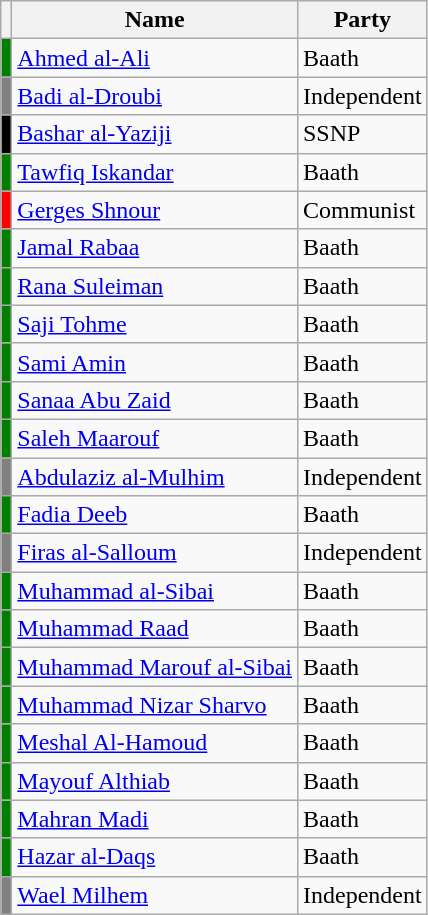<table class="wikitable sortable">
<tr>
<th></th>
<th>Name</th>
<th>Party</th>
</tr>
<tr>
<td bgcolor="green"></td>
<td><a href='#'>Ahmed al-Ali</a></td>
<td>Baath</td>
</tr>
<tr>
<td bgcolor="grey"></td>
<td><a href='#'>Badi al-Droubi</a></td>
<td>Independent</td>
</tr>
<tr>
<td bgcolor="black"></td>
<td><a href='#'>Bashar al-Yaziji</a></td>
<td>SSNP</td>
</tr>
<tr>
<td bgcolor="green"></td>
<td><a href='#'>Tawfiq Iskandar</a></td>
<td>Baath</td>
</tr>
<tr>
<td bgcolor="red"></td>
<td><a href='#'>Gerges Shnour</a></td>
<td>Communist</td>
</tr>
<tr>
<td bgcolor="green"></td>
<td><a href='#'>Jamal Rabaa</a></td>
<td>Baath</td>
</tr>
<tr>
<td bgcolor="green"></td>
<td><a href='#'>Rana Suleiman</a></td>
<td>Baath</td>
</tr>
<tr>
<td bgcolor="green"></td>
<td><a href='#'>Saji Tohme</a></td>
<td>Baath</td>
</tr>
<tr>
<td bgcolor="green"></td>
<td><a href='#'>Sami Amin</a></td>
<td>Baath</td>
</tr>
<tr>
<td bgcolor="green"></td>
<td><a href='#'>Sanaa Abu Zaid</a></td>
<td>Baath</td>
</tr>
<tr>
<td bgcolor="green"></td>
<td><a href='#'>Saleh Maarouf</a></td>
<td>Baath</td>
</tr>
<tr>
<td bgcolor="grey"></td>
<td><a href='#'>Abdulaziz al-Mulhim</a></td>
<td>Independent</td>
</tr>
<tr>
<td bgcolor="green"></td>
<td><a href='#'>Fadia Deeb</a></td>
<td>Baath</td>
</tr>
<tr>
<td bgcolor="grey"></td>
<td><a href='#'>Firas al-Salloum</a></td>
<td>Independent</td>
</tr>
<tr>
<td bgcolor="green"></td>
<td><a href='#'>Muhammad al-Sibai</a></td>
<td>Baath</td>
</tr>
<tr>
<td bgcolor="green"></td>
<td><a href='#'>Muhammad Raad</a></td>
<td>Baath</td>
</tr>
<tr>
<td bgcolor="green"></td>
<td><a href='#'>Muhammad Marouf al-Sibai</a></td>
<td>Baath</td>
</tr>
<tr>
<td bgcolor="green"></td>
<td><a href='#'>Muhammad Nizar Sharvo</a></td>
<td>Baath</td>
</tr>
<tr>
<td bgcolor="green"></td>
<td><a href='#'>Meshal Al-Hamoud</a></td>
<td>Baath</td>
</tr>
<tr>
<td bgcolor="green"></td>
<td><a href='#'>Mayouf Althiab</a></td>
<td>Baath</td>
</tr>
<tr>
<td bgcolor="green"></td>
<td><a href='#'>Mahran Madi</a></td>
<td>Baath</td>
</tr>
<tr>
<td bgcolor="green"></td>
<td><a href='#'>Hazar al-Daqs</a></td>
<td>Baath</td>
</tr>
<tr>
<td bgcolor="grey"></td>
<td><a href='#'>Wael Milhem</a></td>
<td>Independent</td>
</tr>
</table>
